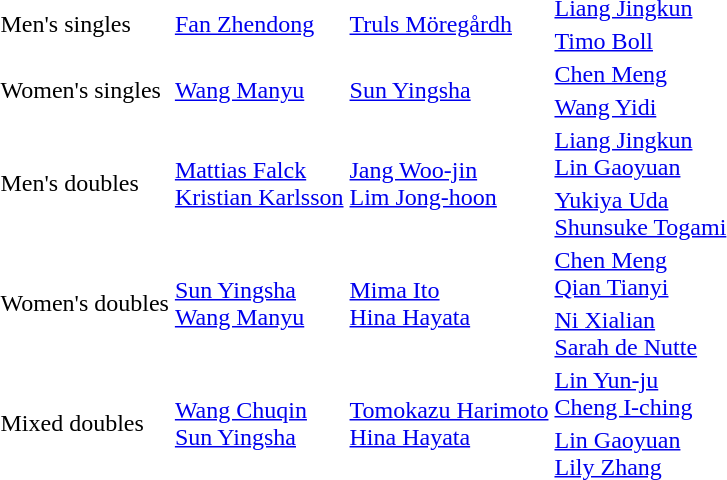<table>
<tr>
<td rowspan=2>Men's singles <br></td>
<td rowspan=2> <a href='#'>Fan Zhendong</a></td>
<td rowspan=2> <a href='#'>Truls Möregårdh</a></td>
<td> <a href='#'>Liang Jingkun</a></td>
</tr>
<tr>
<td> <a href='#'>Timo Boll</a></td>
</tr>
<tr>
<td rowspan=2>Women's singles <br></td>
<td rowspan=2> <a href='#'>Wang Manyu</a></td>
<td rowspan=2> <a href='#'>Sun Yingsha</a></td>
<td> <a href='#'>Chen Meng</a></td>
</tr>
<tr>
<td> <a href='#'>Wang Yidi</a></td>
</tr>
<tr>
<td rowspan=2>Men's doubles <br></td>
<td rowspan=2> <a href='#'>Mattias Falck</a><br> <a href='#'>Kristian Karlsson</a></td>
<td rowspan=2> <a href='#'>Jang Woo-jin</a><br> <a href='#'>Lim Jong-hoon</a></td>
<td> <a href='#'>Liang Jingkun</a><br> <a href='#'>Lin Gaoyuan</a></td>
</tr>
<tr>
<td> <a href='#'>Yukiya Uda</a><br> <a href='#'>Shunsuke Togami</a></td>
</tr>
<tr>
<td rowspan=2>Women's doubles <br></td>
<td rowspan=2> <a href='#'>Sun Yingsha</a><br> <a href='#'>Wang Manyu</a></td>
<td rowspan=2> <a href='#'>Mima Ito</a><br> <a href='#'>Hina Hayata</a></td>
<td> <a href='#'>Chen Meng</a><br> <a href='#'>Qian Tianyi</a></td>
</tr>
<tr>
<td> <a href='#'>Ni Xialian</a><br> <a href='#'>Sarah de Nutte</a></td>
</tr>
<tr>
<td rowspan=2>Mixed doubles <br></td>
<td rowspan=2> <a href='#'>Wang Chuqin</a><br> <a href='#'>Sun Yingsha</a></td>
<td rowspan=2> <a href='#'>Tomokazu Harimoto</a><br> <a href='#'>Hina Hayata</a></td>
<td> <a href='#'>Lin Yun-ju</a><br> <a href='#'>Cheng I-ching</a></td>
</tr>
<tr>
<td> <a href='#'>Lin Gaoyuan</a><br> <a href='#'>Lily Zhang</a></td>
</tr>
</table>
